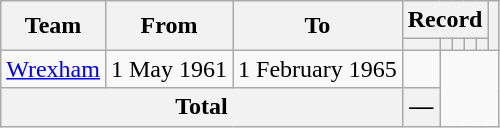<table class="wikitable" style="text-align: center">
<tr>
<th rowspan=2>Team</th>
<th rowspan=2>From</th>
<th rowspan=2>To</th>
<th colspan=5>Record</th>
<th rowspan=2></th>
</tr>
<tr>
<th></th>
<th></th>
<th></th>
<th></th>
<th></th>
</tr>
<tr>
<td align=left><a href='#'>Wrexham</a></td>
<td align=left>1 May 1961</td>
<td align=left>1 February 1965<br></td>
<td></td>
</tr>
<tr>
<th colspan=3>Total<br></th>
<th>—</th>
</tr>
</table>
